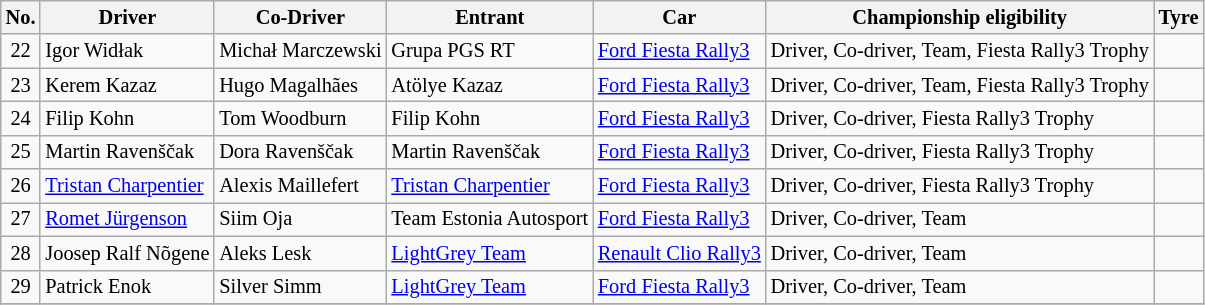<table class="wikitable" style="font-size: 85%;">
<tr>
<th>No.</th>
<th>Driver</th>
<th>Co-Driver</th>
<th>Entrant</th>
<th>Car</th>
<th>Championship eligibility</th>
<th>Tyre</th>
</tr>
<tr>
<td align="center">22</td>
<td> Igor Widłak</td>
<td> Michał Marczewski</td>
<td> Grupa PGS RT</td>
<td><a href='#'>Ford Fiesta Rally3</a></td>
<td>Driver, Co-driver, Team, Fiesta Rally3 Trophy</td>
<td align="center"></td>
</tr>
<tr>
<td align="center">23</td>
<td> Kerem Kazaz</td>
<td> Hugo Magalhães</td>
<td> Atölye Kazaz</td>
<td><a href='#'>Ford Fiesta Rally3</a></td>
<td>Driver, Co-driver, Team, Fiesta Rally3 Trophy</td>
<td align="center"></td>
</tr>
<tr>
<td align="center">24</td>
<td> Filip Kohn</td>
<td> Tom Woodburn</td>
<td> Filip Kohn</td>
<td><a href='#'>Ford Fiesta Rally3</a></td>
<td>Driver, Co-driver, Fiesta Rally3 Trophy</td>
<td align="center"></td>
</tr>
<tr>
<td align="center">25</td>
<td> Martin Ravenščak</td>
<td> Dora Ravenščak</td>
<td> Martin Ravenščak</td>
<td><a href='#'>Ford Fiesta Rally3</a></td>
<td>Driver, Co-driver, Fiesta Rally3 Trophy</td>
<td align="center"></td>
</tr>
<tr>
<td align="center">26</td>
<td> <a href='#'>Tristan Charpentier</a></td>
<td> Alexis Maillefert</td>
<td> <a href='#'>Tristan Charpentier</a></td>
<td><a href='#'>Ford Fiesta Rally3</a></td>
<td>Driver, Co-driver, Fiesta Rally3 Trophy</td>
<td align="center"></td>
</tr>
<tr>
<td align="center">27</td>
<td> <a href='#'>Romet Jürgenson</a></td>
<td> Siim Oja</td>
<td> Team Estonia Autosport</td>
<td><a href='#'>Ford Fiesta Rally3</a></td>
<td>Driver, Co-driver, Team</td>
<td align="center"></td>
</tr>
<tr>
<td align="center">28</td>
<td> Joosep Ralf Nõgene</td>
<td> Aleks Lesk</td>
<td> <a href='#'>LightGrey Team</a></td>
<td><a href='#'>Renault Clio Rally3</a></td>
<td>Driver, Co-driver, Team</td>
<td align="center"></td>
</tr>
<tr>
<td align="center">29</td>
<td> Patrick Enok</td>
<td> Silver Simm</td>
<td> <a href='#'>LightGrey Team</a></td>
<td><a href='#'>Ford Fiesta Rally3</a></td>
<td>Driver, Co-driver, Team</td>
<td align="center"></td>
</tr>
<tr>
</tr>
</table>
